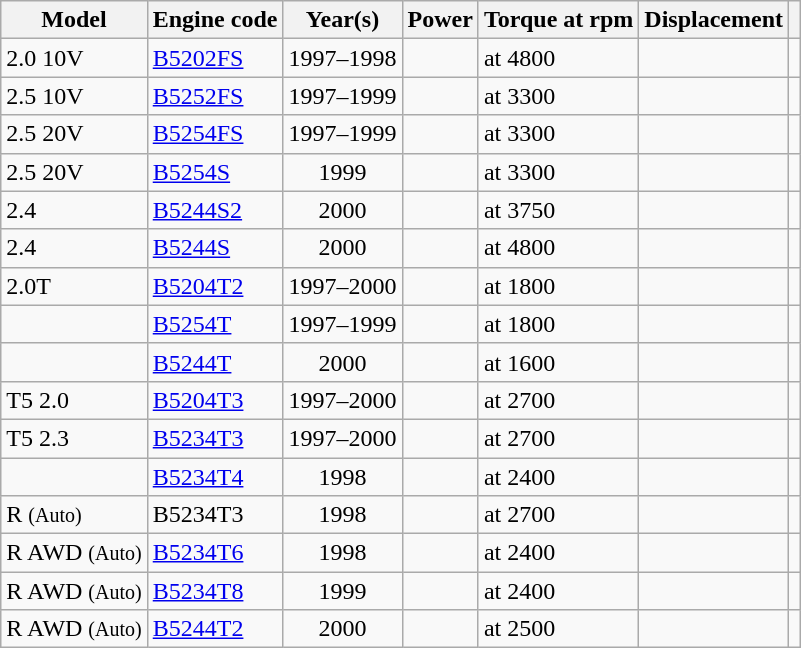<table class="wikitable collapsible sortable">
<tr>
<th>Model</th>
<th>Engine code</th>
<th>Year(s)</th>
<th>Power</th>
<th>Torque at rpm</th>
<th>Displacement</th>
<th></th>
</tr>
<tr>
<td>2.0 10V</td>
<td><a href='#'>B5202FS</a></td>
<td>1997–1998</td>
<td></td>
<td> at 4800</td>
<td></td>
<td></td>
</tr>
<tr>
<td>2.5 10V</td>
<td><a href='#'>B5252FS</a></td>
<td>1997–1999</td>
<td></td>
<td> at 3300</td>
<td></td>
<td></td>
</tr>
<tr>
<td>2.5 20V</td>
<td><a href='#'>B5254FS</a></td>
<td>1997–1999</td>
<td></td>
<td> at 3300</td>
<td></td>
<td></td>
</tr>
<tr>
<td>2.5 20V</td>
<td><a href='#'>B5254S</a></td>
<td style=text-align:center>1999</td>
<td></td>
<td> at 3300</td>
<td></td>
<td></td>
</tr>
<tr>
<td>2.4</td>
<td><a href='#'>B5244S2</a></td>
<td style=text-align:center>2000</td>
<td></td>
<td> at 3750</td>
<td></td>
<td></td>
</tr>
<tr>
<td>2.4</td>
<td><a href='#'>B5244S</a></td>
<td style=text-align:center>2000</td>
<td></td>
<td> at 4800</td>
<td></td>
<td></td>
</tr>
<tr>
<td>2.0T</td>
<td><a href='#'>B5204T2</a></td>
<td>1997–2000</td>
<td></td>
<td> at 1800</td>
<td></td>
<td></td>
</tr>
<tr>
<td></td>
<td><a href='#'>B5254T</a></td>
<td>1997–1999</td>
<td></td>
<td> at 1800</td>
<td></td>
<td></td>
</tr>
<tr>
<td></td>
<td><a href='#'>B5244T</a></td>
<td style=text-align:center>2000</td>
<td></td>
<td> at 1600</td>
<td></td>
<td></td>
</tr>
<tr>
<td>T5 2.0</td>
<td><a href='#'>B5204T3</a></td>
<td>1997–2000</td>
<td></td>
<td> at 2700</td>
<td></td>
<td></td>
</tr>
<tr>
<td>T5 2.3</td>
<td><a href='#'>B5234T3</a></td>
<td>1997–2000</td>
<td></td>
<td> at 2700</td>
<td></td>
<td></td>
</tr>
<tr>
<td></td>
<td><a href='#'>B5234T4</a></td>
<td style=text-align:center>1998</td>
<td></td>
<td> at 2400</td>
<td></td>
<td></td>
</tr>
<tr>
<td>R <small>(Auto)</small></td>
<td>B5234T3</td>
<td style=text-align:center>1998</td>
<td></td>
<td> at 2700</td>
<td></td>
<td></td>
</tr>
<tr>
<td>R AWD <small>(Auto)</small></td>
<td><a href='#'>B5234T6</a></td>
<td style=text-align:center>1998</td>
<td></td>
<td> at 2400</td>
<td></td>
<td></td>
</tr>
<tr>
<td>R AWD <small>(Auto)</small></td>
<td><a href='#'>B5234T8</a></td>
<td style=text-align:center>1999</td>
<td></td>
<td> at 2400</td>
<td></td>
<td></td>
</tr>
<tr>
<td>R AWD <small>(Auto)</small></td>
<td><a href='#'>B5244T2</a></td>
<td style=text-align:center>2000</td>
<td></td>
<td> at 2500</td>
<td></td>
<td></td>
</tr>
</table>
